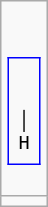<table class="wikitable" style="margin-left: auto; margin-right: auto; border: none;">
<tr>
<td><br><table class="wikitable" style="margin-left: auto; margin-right: auto; border: none;">
<tr>
<td style = "border: 1px inset blue; padding: 0.5em; line-height: 1.1em; background-color: #f9f9f9; font-family: monospace; text-align: left"><br><br>
│<br>
H</td>
</tr>
</table>
</td>
</tr>
<tr>
<td></td>
</tr>
</table>
